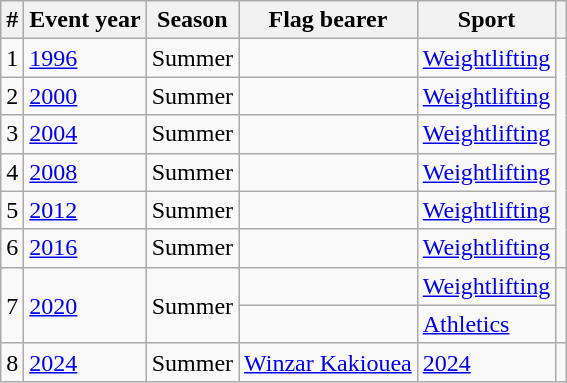<table class="wikitable sortable">
<tr>
<th>#</th>
<th>Event year</th>
<th>Season</th>
<th>Flag bearer</th>
<th>Sport</th>
<th></th>
</tr>
<tr>
<td>1</td>
<td><a href='#'>1996</a></td>
<td>Summer</td>
<td></td>
<td><a href='#'>Weightlifting</a></td>
<td rowspan=6></td>
</tr>
<tr>
<td>2</td>
<td><a href='#'>2000</a></td>
<td>Summer</td>
<td></td>
<td><a href='#'>Weightlifting</a></td>
</tr>
<tr>
<td>3</td>
<td><a href='#'>2004</a></td>
<td>Summer</td>
<td></td>
<td><a href='#'>Weightlifting</a></td>
</tr>
<tr>
<td>4</td>
<td><a href='#'>2008</a></td>
<td>Summer</td>
<td></td>
<td><a href='#'>Weightlifting</a></td>
</tr>
<tr>
<td>5</td>
<td><a href='#'>2012</a></td>
<td>Summer</td>
<td></td>
<td><a href='#'>Weightlifting</a></td>
</tr>
<tr>
<td>6</td>
<td><a href='#'>2016</a></td>
<td>Summer</td>
<td></td>
<td><a href='#'>Weightlifting</a></td>
</tr>
<tr>
<td rowspan=2>7</td>
<td rowspan=2><a href='#'>2020</a></td>
<td rowspan=2>Summer</td>
<td></td>
<td><a href='#'>Weightlifting</a></td>
<td rowspan=2></td>
</tr>
<tr>
<td></td>
<td><a href='#'>Athletics</a></td>
</tr>
<tr>
<td>8</td>
<td><a href='#'>2024</a></td>
<td>Summer</td>
<td><a href='#'>Winzar Kakiouea</a></td>
<td><a href='#'>2024</a></td>
<td></td>
</tr>
</table>
